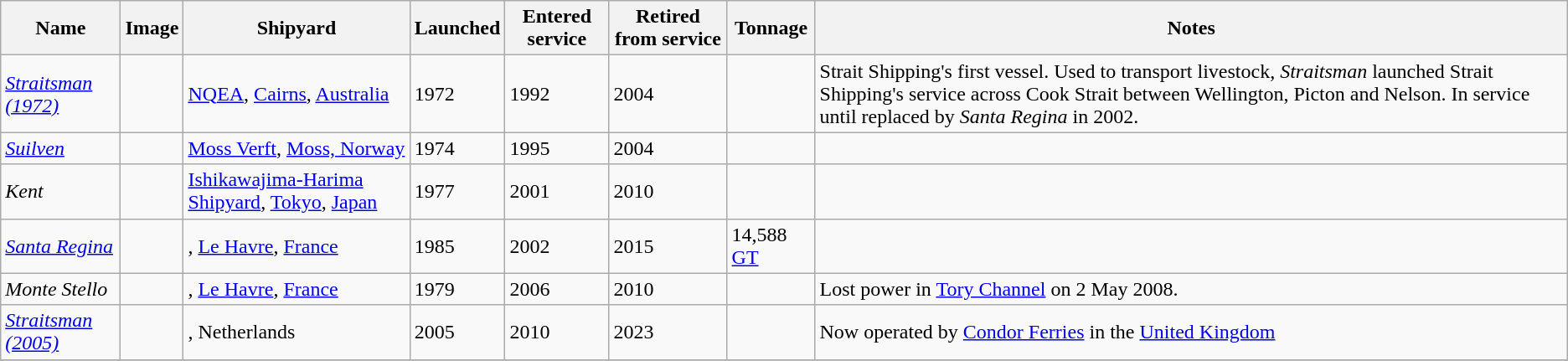<table class="wikitable sortable">
<tr>
<th>Name</th>
<th>Image</th>
<th>Shipyard</th>
<th>Launched</th>
<th>Entered service</th>
<th>Retired from service</th>
<th>Tonnage</th>
<th>Notes</th>
</tr>
<tr>
<td><a href='#'><em>Straitsman (1972)</em></a></td>
<td></td>
<td> <a href='#'>NQEA</a>, <a href='#'>Cairns</a>, <a href='#'>Australia</a></td>
<td>1972</td>
<td>1992</td>
<td>2004</td>
<td></td>
<td>Strait Shipping's first vessel. Used to transport livestock, <em>Straitsman</em> launched Strait Shipping's service across Cook Strait between Wellington, Picton and Nelson. In service until replaced by <em>Santa Regina</em> in 2002.</td>
</tr>
<tr>
<td><em><a href='#'>Suilven</a></em></td>
<td></td>
<td> <a href='#'>Moss Verft</a>, <a href='#'>Moss, Norway</a></td>
<td>1974</td>
<td>1995</td>
<td>2004</td>
<td></td>
<td></td>
</tr>
<tr>
<td><em>Kent</em></td>
<td></td>
<td> <a href='#'>Ishikawajima-Harima Shipyard</a>, <a href='#'>Tokyo</a>, <a href='#'>Japan</a></td>
<td>1977</td>
<td>2001</td>
<td>2010</td>
<td></td>
<td></td>
</tr>
<tr>
<td><em><a href='#'>Santa Regina</a></em></td>
<td></td>
<td> , <a href='#'>Le Havre</a>, <a href='#'>France</a></td>
<td>1985</td>
<td>2002</td>
<td>2015</td>
<td>14,588 <a href='#'>GT</a></td>
<td></td>
</tr>
<tr>
<td><em>Monte Stello</em></td>
<td></td>
<td> , <a href='#'>Le Havre</a>, <a href='#'>France</a></td>
<td>1979</td>
<td>2006</td>
<td>2010</td>
<td></td>
<td>Lost power in <a href='#'>Tory Channel</a> on 2 May 2008.</td>
</tr>
<tr>
<td><a href='#'><em>Straitsman (2005)</em></a></td>
<td></td>
<td> , Netherlands</td>
<td>2005</td>
<td>2010</td>
<td>2023</td>
<td></td>
<td>Now operated by <a href='#'>Condor Ferries</a> in the <a href='#'>United Kingdom</a></td>
</tr>
<tr>
</tr>
</table>
